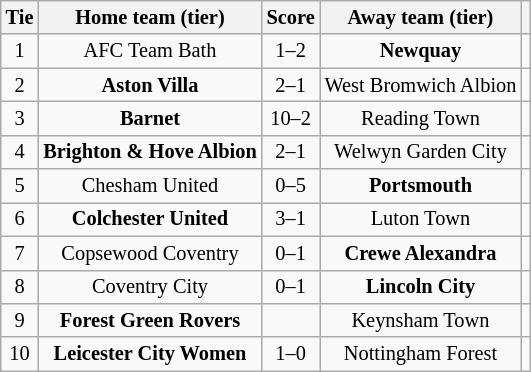<table class="wikitable" style="text-align:center; font-size:85%">
<tr>
<th>Tie</th>
<th>Home team (tier)</th>
<th>Score</th>
<th>Away team (tier)</th>
<th></th>
</tr>
<tr>
<td align="center">1</td>
<td>AFC Team Bath</td>
<td align="center">1–2</td>
<td><strong>Newquay</strong></td>
<td></td>
</tr>
<tr>
<td align="center">2</td>
<td><strong>Aston Villa</strong></td>
<td align="center">2–1</td>
<td>West Bromwich Albion</td>
<td></td>
</tr>
<tr>
<td align="center">3</td>
<td><strong>Barnet</strong></td>
<td align="center">10–2</td>
<td>Reading Town</td>
<td></td>
</tr>
<tr>
<td align="center">4</td>
<td><strong>Brighton & Hove Albion</strong></td>
<td align="center">2–1</td>
<td>Welwyn Garden City</td>
<td></td>
</tr>
<tr>
<td align="center">5</td>
<td>Chesham United</td>
<td align="center">0–5</td>
<td><strong>Portsmouth</strong></td>
<td></td>
</tr>
<tr>
<td align="center">6</td>
<td><strong>Colchester United</strong></td>
<td align="center">3–1</td>
<td>Luton Town</td>
<td></td>
</tr>
<tr>
<td align="center">7</td>
<td>Copsewood Coventry</td>
<td align="center">0–1</td>
<td><strong>Crewe Alexandra</strong></td>
<td></td>
</tr>
<tr>
<td align="center">8</td>
<td>Coventry City</td>
<td align="center">0–1</td>
<td><strong>Lincoln City</strong></td>
<td></td>
</tr>
<tr>
<td align="center">9</td>
<td><strong>Forest Green Rovers</strong></td>
<td align="center"></td>
<td>Keynsham Town</td>
<td></td>
</tr>
<tr>
<td align="center">10</td>
<td><strong>Leicester City Women</strong></td>
<td align="center">1–0</td>
<td>Nottingham Forest</td>
<td></td>
</tr>
</table>
